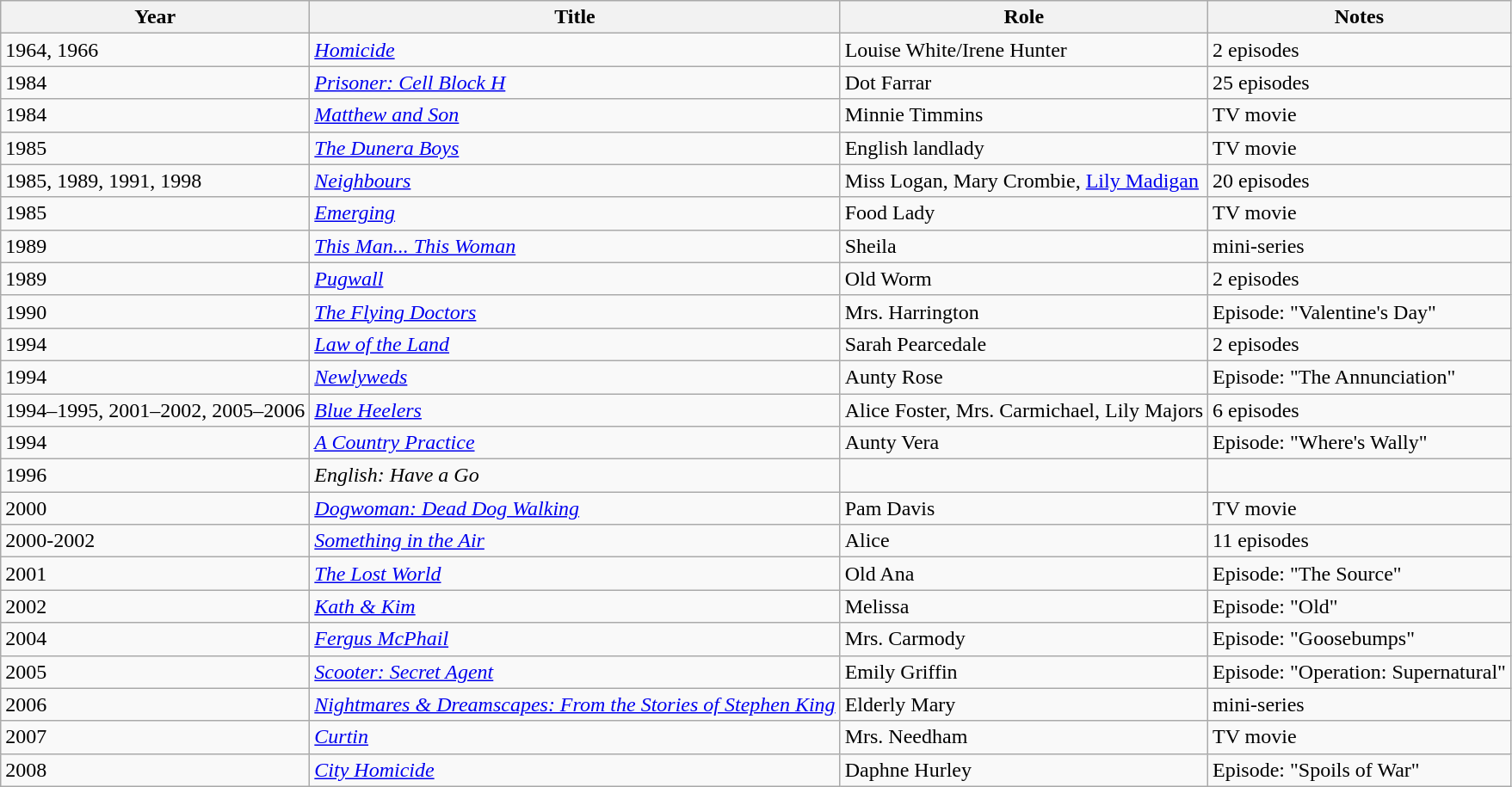<table class="wikitable sortable">
<tr>
<th>Year</th>
<th>Title</th>
<th>Role</th>
<th>Notes</th>
</tr>
<tr>
<td>1964, 1966</td>
<td><em><a href='#'>Homicide</a></em></td>
<td>Louise White/Irene Hunter</td>
<td>2 episodes</td>
</tr>
<tr>
<td>1984</td>
<td><em><a href='#'>Prisoner: Cell Block H</a></em></td>
<td>Dot Farrar</td>
<td>25 episodes</td>
</tr>
<tr>
<td>1984</td>
<td><em><a href='#'>Matthew and Son</a></em></td>
<td>Minnie Timmins</td>
<td>TV movie</td>
</tr>
<tr>
<td>1985</td>
<td><em><a href='#'>The Dunera Boys</a></em></td>
<td>English landlady</td>
<td>TV movie</td>
</tr>
<tr>
<td>1985, 1989, 1991, 1998</td>
<td><em><a href='#'>Neighbours</a></em></td>
<td>Miss Logan, Mary Crombie, <a href='#'>Lily Madigan</a></td>
<td>20 episodes</td>
</tr>
<tr>
<td>1985</td>
<td><em><a href='#'>Emerging</a></em></td>
<td>Food Lady</td>
<td>TV movie</td>
</tr>
<tr>
<td>1989</td>
<td><em><a href='#'>This Man... This Woman</a></em></td>
<td>Sheila</td>
<td>mini-series</td>
</tr>
<tr>
<td>1989</td>
<td><em><a href='#'>Pugwall</a></em></td>
<td>Old Worm</td>
<td>2 episodes</td>
</tr>
<tr>
<td>1990</td>
<td><em><a href='#'>The Flying Doctors</a></em></td>
<td>Mrs. Harrington</td>
<td>Episode: "Valentine's Day"</td>
</tr>
<tr>
<td>1994</td>
<td><em><a href='#'>Law of the Land</a></em></td>
<td>Sarah Pearcedale</td>
<td>2 episodes</td>
</tr>
<tr>
<td>1994</td>
<td><em><a href='#'>Newlyweds</a></em></td>
<td>Aunty Rose</td>
<td>Episode: "The Annunciation"</td>
</tr>
<tr>
<td>1994–1995, 2001–2002, 2005–2006</td>
<td><em><a href='#'>Blue Heelers</a></em></td>
<td>Alice Foster, Mrs. Carmichael, Lily Majors</td>
<td>6 episodes</td>
</tr>
<tr>
<td>1994</td>
<td><em><a href='#'>A Country Practice</a></em></td>
<td>Aunty Vera</td>
<td>Episode: "Where's Wally"</td>
</tr>
<tr>
<td>1996</td>
<td><em>English: Have a Go</em></td>
<td></td>
<td></td>
</tr>
<tr>
<td>2000</td>
<td><em><a href='#'>Dogwoman: Dead Dog Walking</a></em></td>
<td>Pam Davis</td>
<td>TV movie</td>
</tr>
<tr>
<td>2000-2002</td>
<td><em><a href='#'>Something in the Air</a></em></td>
<td>Alice</td>
<td>11 episodes</td>
</tr>
<tr>
<td>2001</td>
<td><em><a href='#'>The Lost World</a></em></td>
<td>Old Ana</td>
<td>Episode: "The Source"</td>
</tr>
<tr>
<td>2002</td>
<td><em><a href='#'>Kath & Kim</a></em></td>
<td>Melissa</td>
<td>Episode: "Old"</td>
</tr>
<tr>
<td>2004</td>
<td><em><a href='#'>Fergus McPhail</a></em></td>
<td>Mrs. Carmody</td>
<td>Episode: "Goosebumps"</td>
</tr>
<tr>
<td>2005</td>
<td><em><a href='#'>Scooter: Secret Agent</a></em></td>
<td>Emily Griffin</td>
<td>Episode: "Operation: Supernatural"</td>
</tr>
<tr>
<td>2006</td>
<td><em><a href='#'>Nightmares & Dreamscapes: From the Stories of Stephen King</a></em></td>
<td>Elderly Mary</td>
<td>mini-series</td>
</tr>
<tr>
<td>2007</td>
<td><em><a href='#'>Curtin</a></em></td>
<td>Mrs. Needham</td>
<td>TV movie</td>
</tr>
<tr>
<td>2008</td>
<td><em><a href='#'>City Homicide</a></em></td>
<td>Daphne Hurley</td>
<td>Episode: "Spoils of War"</td>
</tr>
</table>
